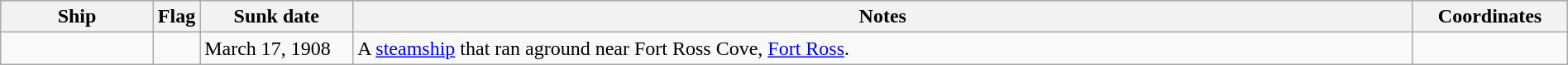<table class=wikitable | style = "width:100%">
<tr>
<th style="width:10%">Ship</th>
<th>Flag</th>
<th style="width:10%">Sunk date</th>
<th style="width:70%">Notes</th>
<th style="width:10%">Coordinates</th>
</tr>
<tr>
<td></td>
<td></td>
<td>March 17, 1908</td>
<td>A <a href='#'>steamship</a> that ran aground near Fort Ross Cove, <a href='#'>Fort Ross</a>.</td>
<td></td>
</tr>
</table>
